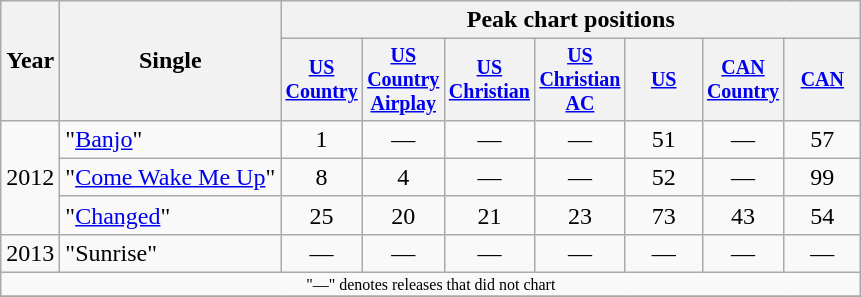<table class="wikitable" style="text-align:center;">
<tr>
<th rowspan="2">Year</th>
<th rowspan="2">Single</th>
<th colspan="7">Peak chart positions</th>
</tr>
<tr style="font-size:smaller;">
<th style="width:45px;"><a href='#'>US Country</a></th>
<th style="width:45px;"><a href='#'>US Country Airplay</a></th>
<th style="width:45px;"><a href='#'>US Christian</a></th>
<th style="width:45px;"><a href='#'>US Christian AC</a></th>
<th style="width:45px;"><a href='#'>US</a></th>
<th style="width:45px;"><a href='#'>CAN Country</a><br></th>
<th style="width:45px;"><a href='#'>CAN</a></th>
</tr>
<tr>
<td rowspan="3">2012</td>
<td style="text-align:left;">"<a href='#'>Banjo</a>"</td>
<td>1</td>
<td>—</td>
<td>—</td>
<td>—</td>
<td>51</td>
<td>—</td>
<td>57</td>
</tr>
<tr>
<td style="text-align:left;">"<a href='#'>Come Wake Me Up</a>"</td>
<td>8</td>
<td>4</td>
<td>—</td>
<td>—</td>
<td>52</td>
<td>—</td>
<td>99</td>
</tr>
<tr>
<td style="text-align:left;">"<a href='#'>Changed</a>"</td>
<td>25</td>
<td>20</td>
<td>21</td>
<td>23</td>
<td>73</td>
<td>43</td>
<td>54</td>
</tr>
<tr>
<td rowspan="1">2013</td>
<td style="text-align:left;">"Sunrise"</td>
<td>—</td>
<td>—</td>
<td>—</td>
<td>—</td>
<td>—</td>
<td>—</td>
<td>—</td>
</tr>
<tr>
<td colspan="9" style="font-size:8pt">"—" denotes releases that did not chart</td>
</tr>
<tr>
</tr>
</table>
